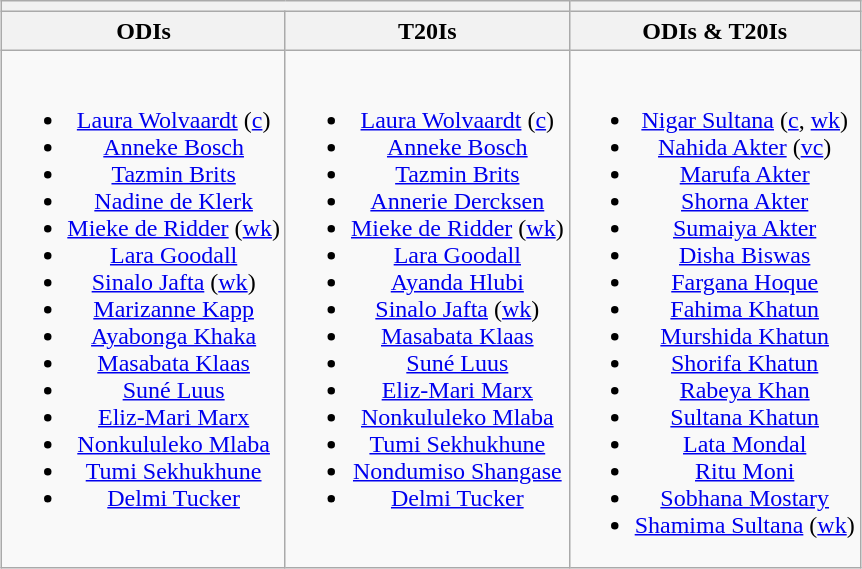<table class="wikitable" style="text-align:center; margin:auto">
<tr>
<th colspan=2></th>
<th colspan=2></th>
</tr>
<tr>
<th>ODIs</th>
<th>T20Is</th>
<th>ODIs & T20Is</th>
</tr>
<tr style="vertical-align:top">
<td><br><ul><li><a href='#'>Laura Wolvaardt</a> (<a href='#'>c</a>)</li><li><a href='#'>Anneke Bosch</a></li><li><a href='#'>Tazmin Brits</a></li><li><a href='#'>Nadine de Klerk</a></li><li><a href='#'>Mieke de Ridder</a> (<a href='#'>wk</a>)</li><li><a href='#'>Lara Goodall</a></li><li><a href='#'>Sinalo Jafta</a> (<a href='#'>wk</a>)</li><li><a href='#'>Marizanne Kapp</a></li><li><a href='#'>Ayabonga Khaka</a></li><li><a href='#'>Masabata Klaas</a></li><li><a href='#'>Suné Luus</a></li><li><a href='#'>Eliz-Mari Marx</a></li><li><a href='#'>Nonkululeko Mlaba</a></li><li><a href='#'>Tumi Sekhukhune</a></li><li><a href='#'>Delmi Tucker</a></li></ul></td>
<td><br><ul><li><a href='#'>Laura Wolvaardt</a> (<a href='#'>c</a>)</li><li><a href='#'>Anneke Bosch</a></li><li><a href='#'>Tazmin Brits</a></li><li><a href='#'>Annerie Dercksen</a></li><li><a href='#'>Mieke de Ridder</a> (<a href='#'>wk</a>)</li><li><a href='#'>Lara Goodall</a></li><li><a href='#'>Ayanda Hlubi</a></li><li><a href='#'>Sinalo Jafta</a> (<a href='#'>wk</a>)</li><li><a href='#'>Masabata Klaas</a></li><li><a href='#'>Suné Luus</a></li><li><a href='#'>Eliz-Mari Marx</a></li><li><a href='#'>Nonkululeko Mlaba</a></li><li><a href='#'>Tumi Sekhukhune</a></li><li><a href='#'>Nondumiso Shangase</a></li><li><a href='#'>Delmi Tucker</a></li></ul></td>
<td><br><ul><li><a href='#'>Nigar Sultana</a> (<a href='#'>c</a>, <a href='#'>wk</a>)</li><li><a href='#'>Nahida Akter</a> (<a href='#'>vc</a>)</li><li><a href='#'>Marufa Akter</a></li><li><a href='#'>Shorna Akter</a></li><li><a href='#'>Sumaiya Akter</a></li><li><a href='#'>Disha Biswas</a></li><li><a href='#'>Fargana Hoque</a></li><li><a href='#'>Fahima Khatun</a></li><li><a href='#'>Murshida Khatun</a></li><li><a href='#'>Shorifa Khatun</a></li><li><a href='#'>Rabeya Khan</a></li><li><a href='#'>Sultana Khatun</a></li><li><a href='#'>Lata Mondal</a></li><li><a href='#'>Ritu Moni</a></li><li><a href='#'>Sobhana Mostary</a></li><li><a href='#'>Shamima Sultana</a> (<a href='#'>wk</a>)</li></ul></td>
</tr>
</table>
